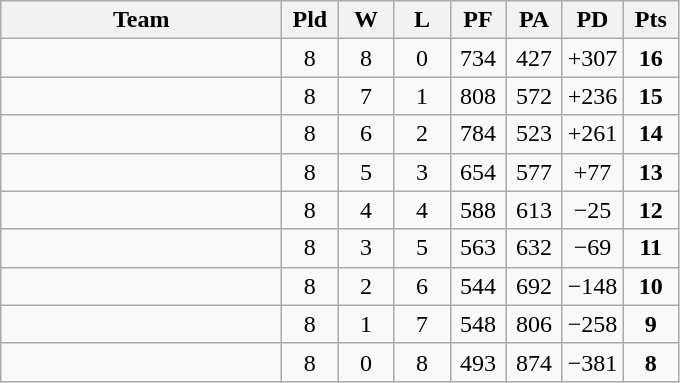<table class=wikitable style="text-align:center">
<tr>
<th width=180>Team</th>
<th width=30>Pld</th>
<th width=30>W</th>
<th width=30>L</th>
<th width=30>PF</th>
<th width=30>PA</th>
<th width=30>PD</th>
<th width=30>Pts</th>
</tr>
<tr>
<td align="left"></td>
<td>8</td>
<td>8</td>
<td>0</td>
<td>734</td>
<td>427</td>
<td>+307</td>
<td><strong>16</strong></td>
</tr>
<tr>
<td align="left"></td>
<td>8</td>
<td>7</td>
<td>1</td>
<td>808</td>
<td>572</td>
<td>+236</td>
<td><strong>15</strong></td>
</tr>
<tr>
<td align="left"></td>
<td>8</td>
<td>6</td>
<td>2</td>
<td>784</td>
<td>523</td>
<td>+261</td>
<td><strong>14</strong></td>
</tr>
<tr>
<td align="left"></td>
<td>8</td>
<td>5</td>
<td>3</td>
<td>654</td>
<td>577</td>
<td>+77</td>
<td><strong>13</strong></td>
</tr>
<tr>
<td align="left"></td>
<td>8</td>
<td>4</td>
<td>4</td>
<td>588</td>
<td>613</td>
<td>−25</td>
<td><strong>12</strong></td>
</tr>
<tr>
<td align="left"></td>
<td>8</td>
<td>3</td>
<td>5</td>
<td>563</td>
<td>632</td>
<td>−69</td>
<td><strong>11</strong></td>
</tr>
<tr>
<td align="left"></td>
<td>8</td>
<td>2</td>
<td>6</td>
<td>544</td>
<td>692</td>
<td>−148</td>
<td><strong>10</strong></td>
</tr>
<tr>
<td align="left"></td>
<td>8</td>
<td>1</td>
<td>7</td>
<td>548</td>
<td>806</td>
<td>−258</td>
<td><strong>9</strong></td>
</tr>
<tr>
<td align="left"></td>
<td>8</td>
<td>0</td>
<td>8</td>
<td>493</td>
<td>874</td>
<td>−381</td>
<td><strong>8</strong></td>
</tr>
</table>
